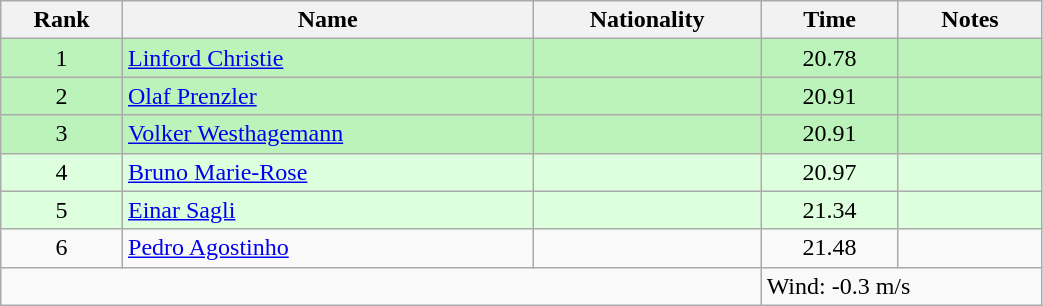<table class="wikitable sortable" style="text-align:center;width: 55%">
<tr>
<th>Rank</th>
<th>Name</th>
<th>Nationality</th>
<th>Time</th>
<th>Notes</th>
</tr>
<tr bgcolor=bbf3bb>
<td>1</td>
<td align=left><a href='#'>Linford Christie</a></td>
<td align=left></td>
<td>20.78</td>
<td></td>
</tr>
<tr bgcolor=bbf3bb>
<td>2</td>
<td align=left><a href='#'>Olaf Prenzler</a></td>
<td align=left></td>
<td>20.91</td>
<td></td>
</tr>
<tr bgcolor=bbf3bb>
<td>3</td>
<td align=left><a href='#'>Volker Westhagemann</a></td>
<td align=left></td>
<td>20.91</td>
<td></td>
</tr>
<tr bgcolor=ddffdd>
<td>4</td>
<td align=left><a href='#'>Bruno Marie-Rose</a></td>
<td align=left></td>
<td>20.97</td>
<td></td>
</tr>
<tr bgcolor=ddffdd>
<td>5</td>
<td align=left><a href='#'>Einar Sagli</a></td>
<td align=left></td>
<td>21.34</td>
<td></td>
</tr>
<tr>
<td>6</td>
<td align=left><a href='#'>Pedro Agostinho</a></td>
<td align=left></td>
<td>21.48</td>
<td></td>
</tr>
<tr class="sortbottom">
<td colspan="3"></td>
<td colspan="2" style="text-align:left;">Wind: -0.3 m/s</td>
</tr>
</table>
